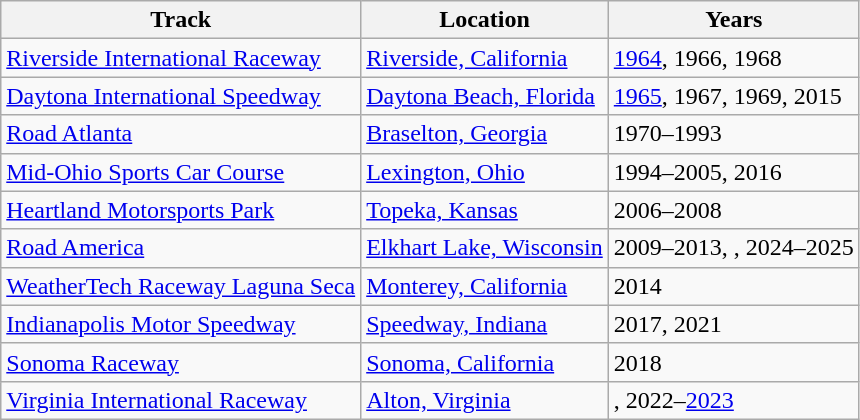<table class="wikitable">
<tr>
<th>Track</th>
<th>Location</th>
<th>Years</th>
</tr>
<tr>
<td><a href='#'>Riverside International Raceway</a></td>
<td><a href='#'>Riverside, California</a></td>
<td><a href='#'>1964</a>, 1966, 1968</td>
</tr>
<tr>
<td><a href='#'>Daytona International Speedway</a></td>
<td><a href='#'>Daytona Beach, Florida</a></td>
<td><a href='#'>1965</a>, 1967, 1969, 2015</td>
</tr>
<tr>
<td><a href='#'>Road Atlanta</a></td>
<td><a href='#'>Braselton, Georgia</a></td>
<td>1970–1993</td>
</tr>
<tr>
<td><a href='#'>Mid-Ohio Sports Car Course</a></td>
<td><a href='#'>Lexington, Ohio</a></td>
<td>1994–2005, 2016</td>
</tr>
<tr>
<td><a href='#'>Heartland Motorsports Park</a></td>
<td><a href='#'>Topeka, Kansas</a></td>
<td>2006–2008</td>
</tr>
<tr>
<td><a href='#'>Road America</a></td>
<td><a href='#'>Elkhart Lake, Wisconsin</a></td>
<td>2009–2013, , 2024–2025</td>
</tr>
<tr>
<td><a href='#'>WeatherTech Raceway Laguna Seca</a></td>
<td><a href='#'>Monterey, California</a></td>
<td>2014</td>
</tr>
<tr>
<td><a href='#'>Indianapolis Motor Speedway</a></td>
<td><a href='#'>Speedway, Indiana</a></td>
<td>2017, 2021</td>
</tr>
<tr>
<td><a href='#'>Sonoma Raceway</a></td>
<td><a href='#'>Sonoma, California</a></td>
<td>2018</td>
</tr>
<tr>
<td><a href='#'>Virginia International Raceway</a></td>
<td><a href='#'>Alton, Virginia</a></td>
<td>, 2022–<a href='#'>2023</a></td>
</tr>
</table>
